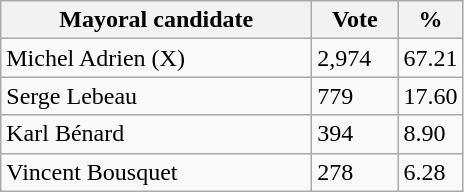<table class="wikitable">
<tr>
<th bgcolor="#DDDDFF" width="200px">Mayoral candidate</th>
<th bgcolor="#DDDDFF" width="50px">Vote</th>
<th bgcolor="#DDDDFF" width="30px">%</th>
</tr>
<tr>
<td>Michel Adrien (X)</td>
<td>2,974</td>
<td>67.21</td>
</tr>
<tr>
<td>Serge Lebeau</td>
<td>779</td>
<td>17.60</td>
</tr>
<tr>
<td>Karl Bénard</td>
<td>394</td>
<td>8.90</td>
</tr>
<tr>
<td>Vincent Bousquet</td>
<td>278</td>
<td>6.28</td>
</tr>
</table>
